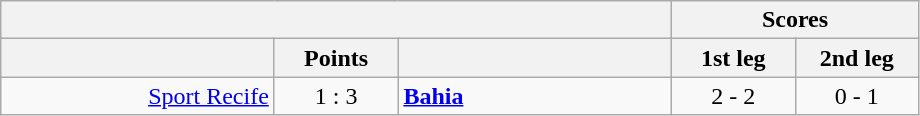<table class="wikitable" style="text-align:center;">
<tr>
<th colspan=3></th>
<th colspan=3>Scores</th>
</tr>
<tr>
<th width="175"></th>
<th width="75">Points</th>
<th width="175"></th>
<th width="75">1st leg</th>
<th width="75">2nd leg</th>
</tr>
<tr>
<td align=right><a href='#'>Sport Recife</a></td>
<td>1 : 3</td>
<td align=left><strong><a href='#'>Bahia</a></strong></td>
<td>2 - 2</td>
<td>0 - 1</td>
</tr>
</table>
